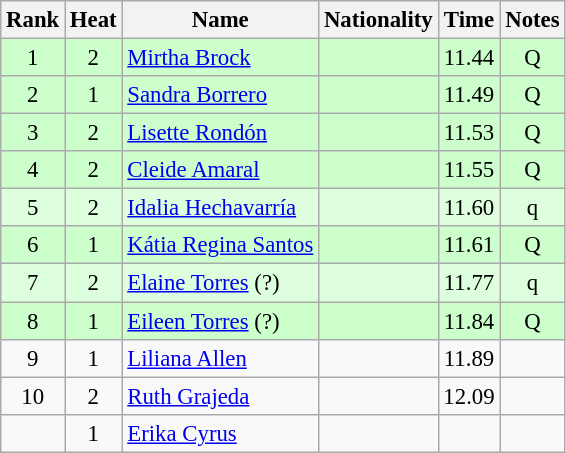<table class="wikitable sortable" style="text-align:center;font-size:95%">
<tr>
<th>Rank</th>
<th>Heat</th>
<th>Name</th>
<th>Nationality</th>
<th>Time</th>
<th>Notes</th>
</tr>
<tr bgcolor=ccffcc>
<td>1</td>
<td>2</td>
<td align=left><a href='#'>Mirtha Brock</a></td>
<td align=left></td>
<td>11.44</td>
<td>Q</td>
</tr>
<tr bgcolor=ccffcc>
<td>2</td>
<td>1</td>
<td align=left><a href='#'>Sandra Borrero</a></td>
<td align=left></td>
<td>11.49</td>
<td>Q</td>
</tr>
<tr bgcolor=ccffcc>
<td>3</td>
<td>2</td>
<td align=left><a href='#'>Lisette Rondón</a></td>
<td align=left></td>
<td>11.53</td>
<td>Q</td>
</tr>
<tr bgcolor=ccffcc>
<td>4</td>
<td>2</td>
<td align=left><a href='#'>Cleide Amaral</a></td>
<td align=left></td>
<td>11.55</td>
<td>Q</td>
</tr>
<tr bgcolor=ddffdd>
<td>5</td>
<td>2</td>
<td align=left><a href='#'>Idalia Hechavarría</a></td>
<td align=left></td>
<td>11.60</td>
<td>q</td>
</tr>
<tr bgcolor=ccffcc>
<td>6</td>
<td>1</td>
<td align=left><a href='#'>Kátia Regina Santos</a></td>
<td align=left></td>
<td>11.61</td>
<td>Q</td>
</tr>
<tr bgcolor=ddffdd>
<td>7</td>
<td>2</td>
<td align=left><a href='#'>Elaine Torres</a> (?)</td>
<td align=left></td>
<td>11.77</td>
<td>q</td>
</tr>
<tr bgcolor=ccffcc>
<td>8</td>
<td>1</td>
<td align=left><a href='#'>Eileen Torres</a> (?)</td>
<td align=left></td>
<td>11.84</td>
<td>Q</td>
</tr>
<tr>
<td>9</td>
<td>1</td>
<td align=left><a href='#'>Liliana Allen</a></td>
<td align=left></td>
<td>11.89</td>
<td></td>
</tr>
<tr>
<td>10</td>
<td>2</td>
<td align=left><a href='#'>Ruth Grajeda</a></td>
<td align=left></td>
<td>12.09</td>
<td></td>
</tr>
<tr>
<td></td>
<td>1</td>
<td align=left><a href='#'>Erika Cyrus</a></td>
<td align=left></td>
<td></td>
<td></td>
</tr>
</table>
